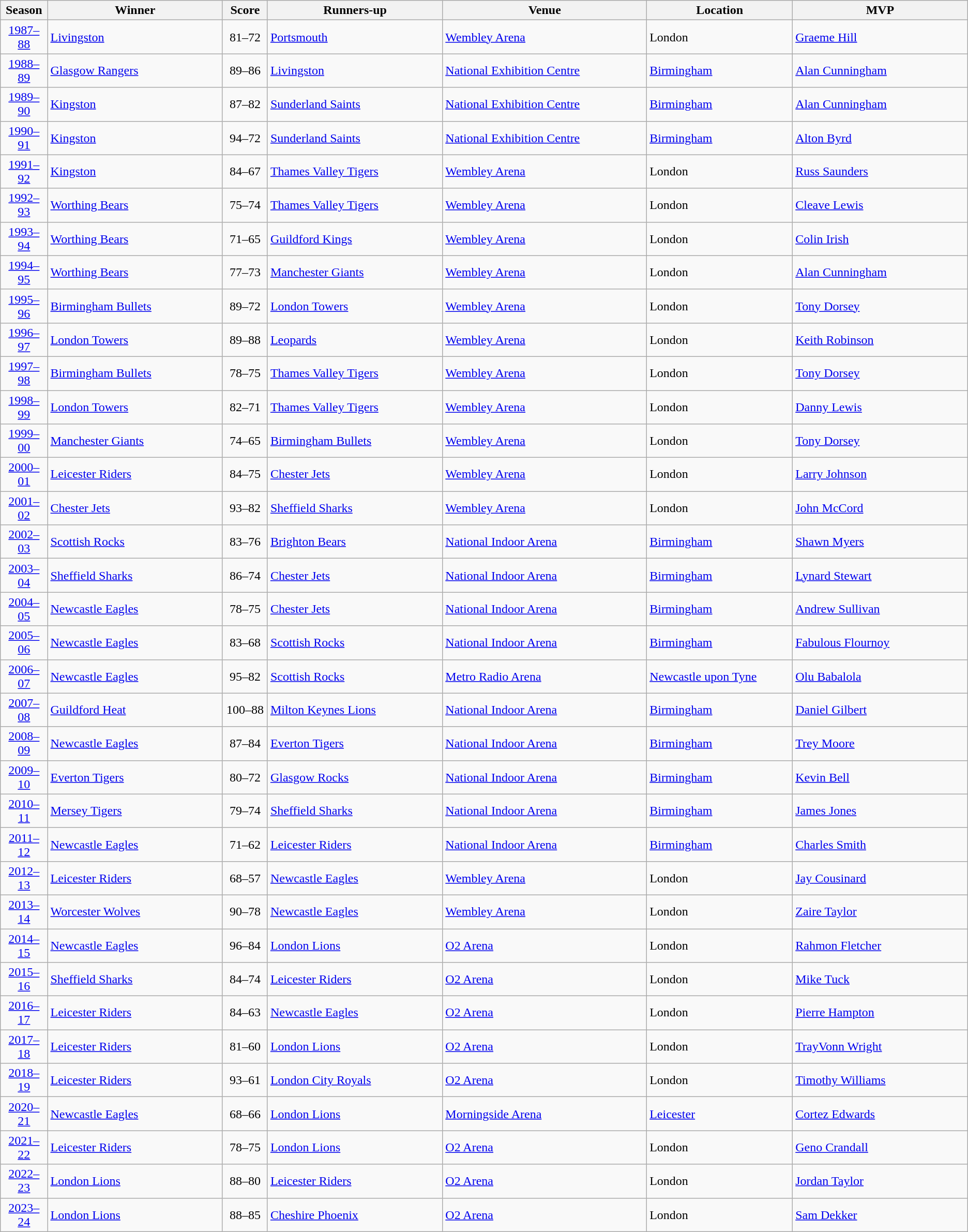<table class="sortable wikitable">
<tr>
<th width=1%>Season</th>
<th width=12%>Winner</th>
<th width=2%>Score</th>
<th width=12%>Runners-up</th>
<th width=14%>Venue</th>
<th width=10%>Location</th>
<th width=12%>MVP</th>
</tr>
<tr>
<td align=center><a href='#'>1987–88</a></td>
<td><a href='#'>Livingston</a></td>
<td align=center>81–72</td>
<td><a href='#'>Portsmouth</a></td>
<td><a href='#'>Wembley Arena</a></td>
<td>London</td>
<td> <a href='#'>Graeme Hill</a></td>
</tr>
<tr>
<td align=center><a href='#'>1988–89</a></td>
<td><a href='#'>Glasgow Rangers</a></td>
<td align=center>89–86</td>
<td><a href='#'>Livingston</a></td>
<td><a href='#'>National Exhibition Centre</a></td>
<td><a href='#'>Birmingham</a></td>
<td> <a href='#'>Alan Cunningham</a></td>
</tr>
<tr>
<td align=center><a href='#'>1989–90</a></td>
<td><a href='#'>Kingston</a></td>
<td align=center>87–82</td>
<td><a href='#'>Sunderland Saints</a></td>
<td><a href='#'>National Exhibition Centre</a></td>
<td><a href='#'>Birmingham</a></td>
<td> <a href='#'>Alan Cunningham</a></td>
</tr>
<tr>
<td align=center><a href='#'>1990–91</a></td>
<td><a href='#'>Kingston</a></td>
<td align=center>94–72</td>
<td><a href='#'>Sunderland Saints</a></td>
<td><a href='#'>National Exhibition Centre</a></td>
<td><a href='#'>Birmingham</a></td>
<td> <a href='#'>Alton Byrd</a></td>
</tr>
<tr>
<td align=center><a href='#'>1991–92</a></td>
<td><a href='#'>Kingston</a></td>
<td align=center>84–67</td>
<td><a href='#'>Thames Valley Tigers</a></td>
<td><a href='#'>Wembley Arena</a></td>
<td>London</td>
<td> <a href='#'>Russ Saunders</a></td>
</tr>
<tr>
<td align=center><a href='#'>1992–93</a></td>
<td><a href='#'>Worthing Bears</a></td>
<td align=center>75–74</td>
<td><a href='#'>Thames Valley Tigers</a></td>
<td><a href='#'>Wembley Arena</a></td>
<td>London</td>
<td> <a href='#'>Cleave Lewis</a></td>
</tr>
<tr>
<td align=center><a href='#'>1993–94</a></td>
<td><a href='#'>Worthing Bears</a></td>
<td align=center>71–65</td>
<td><a href='#'>Guildford Kings</a></td>
<td><a href='#'>Wembley Arena</a></td>
<td>London</td>
<td> <a href='#'>Colin Irish</a></td>
</tr>
<tr>
<td align=center><a href='#'>1994–95</a></td>
<td><a href='#'>Worthing Bears</a></td>
<td align=center>77–73</td>
<td><a href='#'>Manchester Giants</a></td>
<td><a href='#'>Wembley Arena</a></td>
<td>London</td>
<td> <a href='#'>Alan Cunningham</a></td>
</tr>
<tr>
<td align=center><a href='#'>1995–96</a></td>
<td><a href='#'>Birmingham Bullets</a></td>
<td align=center>89–72</td>
<td><a href='#'>London Towers</a></td>
<td><a href='#'>Wembley Arena</a></td>
<td>London</td>
<td> <a href='#'>Tony Dorsey</a></td>
</tr>
<tr>
<td align=center><a href='#'>1996–97</a></td>
<td><a href='#'>London Towers</a></td>
<td align=center>89–88</td>
<td><a href='#'>Leopards</a></td>
<td><a href='#'>Wembley Arena</a></td>
<td>London</td>
<td> <a href='#'>Keith Robinson</a></td>
</tr>
<tr>
<td align=center><a href='#'>1997–98</a></td>
<td><a href='#'>Birmingham Bullets</a></td>
<td align=center>78–75</td>
<td><a href='#'>Thames Valley Tigers</a></td>
<td><a href='#'>Wembley Arena</a></td>
<td>London</td>
<td> <a href='#'>Tony Dorsey</a></td>
</tr>
<tr>
<td align=center><a href='#'>1998–99</a></td>
<td><a href='#'>London Towers</a></td>
<td align=center>82–71</td>
<td><a href='#'>Thames Valley Tigers</a></td>
<td><a href='#'>Wembley Arena</a></td>
<td>London</td>
<td> <a href='#'>Danny Lewis</a></td>
</tr>
<tr>
<td align=center><a href='#'>1999–00</a></td>
<td><a href='#'>Manchester Giants</a></td>
<td align=center>74–65</td>
<td><a href='#'>Birmingham Bullets</a></td>
<td><a href='#'>Wembley Arena</a></td>
<td>London</td>
<td> <a href='#'>Tony Dorsey</a></td>
</tr>
<tr>
<td align=center><a href='#'>2000–01</a></td>
<td><a href='#'>Leicester Riders</a></td>
<td align=center>84–75</td>
<td><a href='#'>Chester Jets</a></td>
<td><a href='#'>Wembley Arena</a></td>
<td>London</td>
<td> <a href='#'>Larry Johnson</a></td>
</tr>
<tr>
<td align=center><a href='#'>2001–02</a></td>
<td><a href='#'>Chester Jets</a></td>
<td align=center>93–82</td>
<td><a href='#'>Sheffield Sharks</a></td>
<td><a href='#'>Wembley Arena</a></td>
<td>London</td>
<td> <a href='#'>John McCord</a></td>
</tr>
<tr>
<td align=center><a href='#'>2002–03</a></td>
<td><a href='#'>Scottish Rocks</a></td>
<td align=center>83–76</td>
<td><a href='#'>Brighton Bears</a></td>
<td><a href='#'>National Indoor Arena</a></td>
<td><a href='#'>Birmingham</a></td>
<td> <a href='#'>Shawn Myers</a></td>
</tr>
<tr>
<td align=center><a href='#'>2003–04</a></td>
<td><a href='#'>Sheffield Sharks</a></td>
<td align=center>86–74</td>
<td><a href='#'>Chester Jets</a></td>
<td><a href='#'>National Indoor Arena</a></td>
<td><a href='#'>Birmingham</a></td>
<td> <a href='#'>Lynard Stewart</a></td>
</tr>
<tr>
<td align=center><a href='#'>2004–05</a></td>
<td><a href='#'>Newcastle Eagles</a></td>
<td align=center>78–75</td>
<td><a href='#'>Chester Jets</a></td>
<td><a href='#'>National Indoor Arena</a></td>
<td><a href='#'>Birmingham</a></td>
<td> <a href='#'>Andrew Sullivan</a></td>
</tr>
<tr>
<td align=center><a href='#'>2005–06</a></td>
<td><a href='#'>Newcastle Eagles</a></td>
<td align=center>83–68</td>
<td><a href='#'>Scottish Rocks</a></td>
<td><a href='#'>National Indoor Arena</a></td>
<td><a href='#'>Birmingham</a></td>
<td> <a href='#'>Fabulous Flournoy</a></td>
</tr>
<tr>
<td align=center><a href='#'>2006–07</a></td>
<td><a href='#'>Newcastle Eagles</a></td>
<td align=center>95–82</td>
<td><a href='#'>Scottish Rocks</a></td>
<td><a href='#'>Metro Radio Arena</a></td>
<td><a href='#'>Newcastle upon Tyne</a></td>
<td> <a href='#'>Olu Babalola</a></td>
</tr>
<tr>
<td align=center><a href='#'>2007–08</a></td>
<td><a href='#'>Guildford Heat</a></td>
<td align=center>100–88</td>
<td><a href='#'>Milton Keynes Lions</a></td>
<td><a href='#'>National Indoor Arena</a></td>
<td><a href='#'>Birmingham</a></td>
<td> <a href='#'>Daniel Gilbert</a></td>
</tr>
<tr>
<td align=center><a href='#'>2008–09</a></td>
<td><a href='#'>Newcastle Eagles</a></td>
<td align=center>87–84</td>
<td><a href='#'>Everton Tigers</a></td>
<td><a href='#'>National Indoor Arena</a></td>
<td><a href='#'>Birmingham</a></td>
<td> <a href='#'>Trey Moore</a></td>
</tr>
<tr>
<td align=center><a href='#'>2009–10</a></td>
<td><a href='#'>Everton Tigers</a></td>
<td align=center>80–72</td>
<td><a href='#'>Glasgow Rocks</a></td>
<td><a href='#'>National Indoor Arena</a></td>
<td><a href='#'>Birmingham</a></td>
<td> <a href='#'>Kevin Bell</a></td>
</tr>
<tr>
<td align=center><a href='#'>2010–11</a></td>
<td><a href='#'>Mersey Tigers</a></td>
<td align=center>79–74</td>
<td><a href='#'>Sheffield Sharks</a></td>
<td><a href='#'>National Indoor Arena</a></td>
<td><a href='#'>Birmingham</a></td>
<td> <a href='#'>James Jones</a></td>
</tr>
<tr>
<td align=center><a href='#'>2011–12</a></td>
<td><a href='#'>Newcastle Eagles</a></td>
<td align=center>71–62</td>
<td><a href='#'>Leicester Riders</a></td>
<td><a href='#'>National Indoor Arena</a></td>
<td><a href='#'>Birmingham</a></td>
<td> <a href='#'>Charles Smith</a></td>
</tr>
<tr>
<td align=center><a href='#'>2012–13</a></td>
<td><a href='#'>Leicester Riders</a></td>
<td align=center>68–57</td>
<td><a href='#'>Newcastle Eagles</a></td>
<td><a href='#'>Wembley Arena</a></td>
<td>London</td>
<td> <a href='#'>Jay Cousinard</a></td>
</tr>
<tr>
<td align=center><a href='#'>2013–14</a></td>
<td><a href='#'>Worcester Wolves</a></td>
<td align=center>90–78</td>
<td><a href='#'>Newcastle Eagles</a></td>
<td><a href='#'>Wembley Arena</a></td>
<td>London</td>
<td> <a href='#'>Zaire Taylor</a></td>
</tr>
<tr>
<td align=center><a href='#'>2014–15</a></td>
<td><a href='#'>Newcastle Eagles</a></td>
<td align=center>96–84</td>
<td><a href='#'>London Lions</a></td>
<td><a href='#'>O2 Arena</a></td>
<td>London</td>
<td> <a href='#'>Rahmon Fletcher</a></td>
</tr>
<tr>
<td align=center><a href='#'>2015–16</a></td>
<td><a href='#'>Sheffield Sharks</a></td>
<td align=center>84–74</td>
<td><a href='#'>Leicester Riders</a></td>
<td><a href='#'>O2 Arena</a></td>
<td>London</td>
<td> <a href='#'>Mike Tuck</a></td>
</tr>
<tr>
<td align=center><a href='#'>2016–17</a></td>
<td><a href='#'>Leicester Riders</a></td>
<td align=center>84–63</td>
<td><a href='#'>Newcastle Eagles</a></td>
<td><a href='#'>O2 Arena</a></td>
<td>London</td>
<td> <a href='#'>Pierre Hampton</a></td>
</tr>
<tr>
<td align=center><a href='#'>2017–18</a></td>
<td><a href='#'>Leicester Riders</a></td>
<td align=center>81–60</td>
<td><a href='#'>London Lions</a></td>
<td><a href='#'>O2 Arena</a></td>
<td>London</td>
<td> <a href='#'>TrayVonn Wright</a></td>
</tr>
<tr>
<td align=center><a href='#'>2018–19</a></td>
<td><a href='#'>Leicester Riders</a></td>
<td align=center>93–61</td>
<td><a href='#'>London City Royals</a></td>
<td><a href='#'>O2 Arena</a></td>
<td>London</td>
<td> <a href='#'>Timothy Williams</a></td>
</tr>
<tr>
<td align=center><a href='#'>2020–21</a></td>
<td><a href='#'>Newcastle Eagles</a></td>
<td align=center>68–66</td>
<td><a href='#'>London Lions</a></td>
<td><a href='#'>Morningside Arena</a></td>
<td><a href='#'>Leicester</a></td>
<td> <a href='#'>Cortez Edwards</a></td>
</tr>
<tr>
<td align=center><a href='#'>2021–22</a></td>
<td><a href='#'>Leicester Riders</a></td>
<td align=center>78–75</td>
<td><a href='#'>London Lions</a></td>
<td><a href='#'>O2 Arena</a></td>
<td>London</td>
<td> <a href='#'>Geno Crandall</a></td>
</tr>
<tr>
<td align=center><a href='#'>2022–23</a></td>
<td><a href='#'>London Lions</a></td>
<td align=center>88–80</td>
<td><a href='#'>Leicester Riders</a></td>
<td><a href='#'>O2 Arena</a></td>
<td>London</td>
<td> <a href='#'>Jordan Taylor</a></td>
</tr>
<tr>
<td align=center><a href='#'>2023–24</a></td>
<td><a href='#'>London Lions</a></td>
<td align=center>88–85</td>
<td><a href='#'>Cheshire Phoenix</a></td>
<td><a href='#'>O2 Arena</a></td>
<td>London</td>
<td> <a href='#'>Sam Dekker</a></td>
</tr>
</table>
